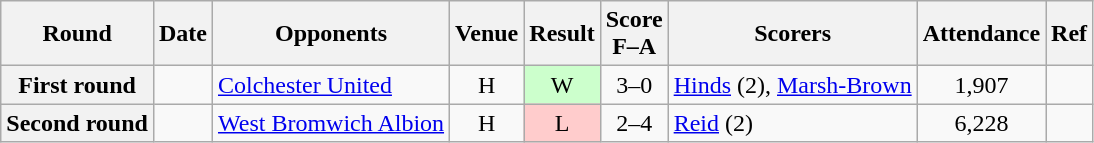<table class="wikitable plainrowheaders sortable" style="text-align:center">
<tr>
<th scope="col">Round</th>
<th scope="col">Date</th>
<th scope="col">Opponents</th>
<th scope="col">Venue</th>
<th scope="col">Result</th>
<th scope="col">Score<br>F–A</th>
<th scope="col" class="unsortable">Scorers</th>
<th scope="col">Attendance</th>
<th scope="col" class="unsortable">Ref</th>
</tr>
<tr>
<th scope="row">First round</th>
<td align="left"></td>
<td align="left"><a href='#'>Colchester United</a></td>
<td>H</td>
<td style="background-color:#CCFFCC">W</td>
<td>3–0</td>
<td align="left"><a href='#'>Hinds</a> (2), <a href='#'>Marsh-Brown</a></td>
<td>1,907</td>
<td></td>
</tr>
<tr>
<th scope="row">Second round</th>
<td align="left"></td>
<td align="left"><a href='#'>West Bromwich Albion</a></td>
<td>H</td>
<td style="background-color:#FFCCCC">L</td>
<td>2–4</td>
<td align="left"><a href='#'>Reid</a> (2)</td>
<td>6,228</td>
<td></td>
</tr>
</table>
